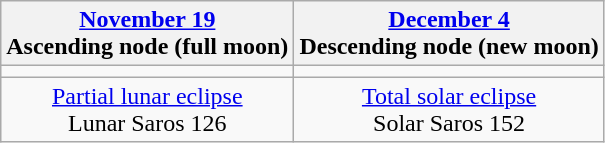<table class="wikitable">
<tr>
<th><a href='#'>November 19</a><br>Ascending node (full moon)<br></th>
<th><a href='#'>December 4</a><br>Descending node (new moon)<br></th>
</tr>
<tr>
<td></td>
<td></td>
</tr>
<tr align=center>
<td><a href='#'>Partial lunar eclipse</a><br>Lunar Saros 126</td>
<td><a href='#'>Total solar eclipse</a><br>Solar Saros 152</td>
</tr>
</table>
